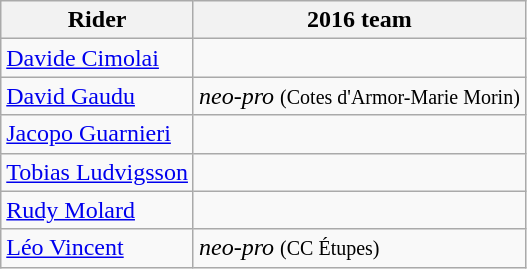<table class="wikitable">
<tr>
<th>Rider</th>
<th>2016 team</th>
</tr>
<tr>
<td><a href='#'>Davide Cimolai</a></td>
<td></td>
</tr>
<tr>
<td><a href='#'>David Gaudu</a></td>
<td><em>neo-pro</em> <small>(Cotes d'Armor-Marie Morin)</small></td>
</tr>
<tr>
<td><a href='#'>Jacopo Guarnieri</a></td>
<td></td>
</tr>
<tr>
<td><a href='#'>Tobias Ludvigsson</a></td>
<td></td>
</tr>
<tr>
<td><a href='#'>Rudy Molard</a></td>
<td></td>
</tr>
<tr>
<td><a href='#'>Léo Vincent</a></td>
<td><em>neo-pro</em> <small>(CC Étupes)</small></td>
</tr>
</table>
